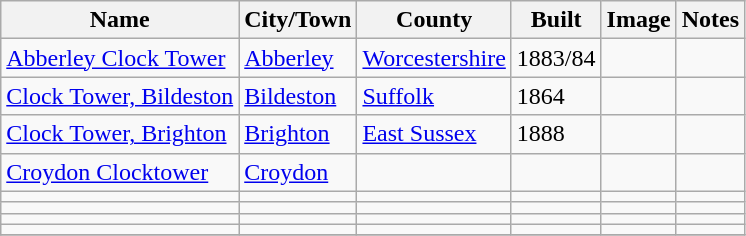<table class="wikitable sortable">
<tr>
<th>Name</th>
<th>City/Town</th>
<th>County</th>
<th>Built</th>
<th>Image</th>
<th>Notes</th>
</tr>
<tr>
<td><a href='#'>Abberley Clock Tower</a></td>
<td><a href='#'>Abberley</a></td>
<td><a href='#'>Worcestershire</a></td>
<td>1883/84</td>
<td></td>
<td></td>
</tr>
<tr>
<td><a href='#'>Clock Tower, Bildeston</a></td>
<td><a href='#'>Bildeston</a></td>
<td><a href='#'>Suffolk</a></td>
<td>1864</td>
<td></td>
<td></td>
</tr>
<tr>
<td><a href='#'>Clock Tower, Brighton</a></td>
<td><a href='#'>Brighton</a></td>
<td><a href='#'>East Sussex</a></td>
<td>1888</td>
<td></td>
<td></td>
</tr>
<tr>
<td><a href='#'>Croydon Clocktower</a></td>
<td><a href='#'>Croydon</a></td>
<td></td>
<td></td>
<td></td>
<td></td>
</tr>
<tr>
<td></td>
<td></td>
<td></td>
<td></td>
<td></td>
<td></td>
</tr>
<tr>
<td></td>
<td></td>
<td></td>
<td></td>
<td></td>
<td></td>
</tr>
<tr>
<td></td>
<td></td>
<td></td>
<td></td>
<td></td>
<td></td>
</tr>
<tr>
<td></td>
<td></td>
<td></td>
<td></td>
<td></td>
<td></td>
</tr>
<tr>
</tr>
</table>
